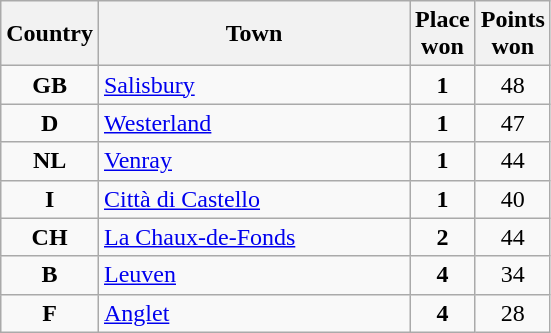<table class="wikitable">
<tr>
<th width="25">Country</th>
<th width="200">Town</th>
<th width="25">Place won</th>
<th width="25">Points won</th>
</tr>
<tr>
<td align="center"><strong>GB</strong></td>
<td align="left"><a href='#'>Salisbury</a></td>
<td align="center"><strong>1</strong></td>
<td align="center">48</td>
</tr>
<tr>
<td align="center"><strong>D</strong></td>
<td align="left"><a href='#'>Westerland</a></td>
<td align="center"><strong>1</strong></td>
<td align="center">47</td>
</tr>
<tr>
<td align="center"><strong>NL</strong></td>
<td align="left"><a href='#'>Venray</a></td>
<td align="center"><strong>1</strong></td>
<td align="center">44</td>
</tr>
<tr>
<td align="center"><strong>I</strong></td>
<td align="left"><a href='#'>Città di Castello</a></td>
<td align="center"><strong>1</strong></td>
<td align="center">40</td>
</tr>
<tr>
<td align="center"><strong>CH</strong></td>
<td align="left"><a href='#'>La Chaux-de-Fonds</a></td>
<td align="center"><strong>2</strong></td>
<td align="center">44</td>
</tr>
<tr>
<td align="center"><strong>B</strong></td>
<td align="left"><a href='#'>Leuven</a></td>
<td align="center"><strong>4</strong></td>
<td align="center">34</td>
</tr>
<tr>
<td align="center"><strong>F</strong></td>
<td align="left"><a href='#'>Anglet</a></td>
<td align="center"><strong>4</strong></td>
<td align="center">28</td>
</tr>
</table>
